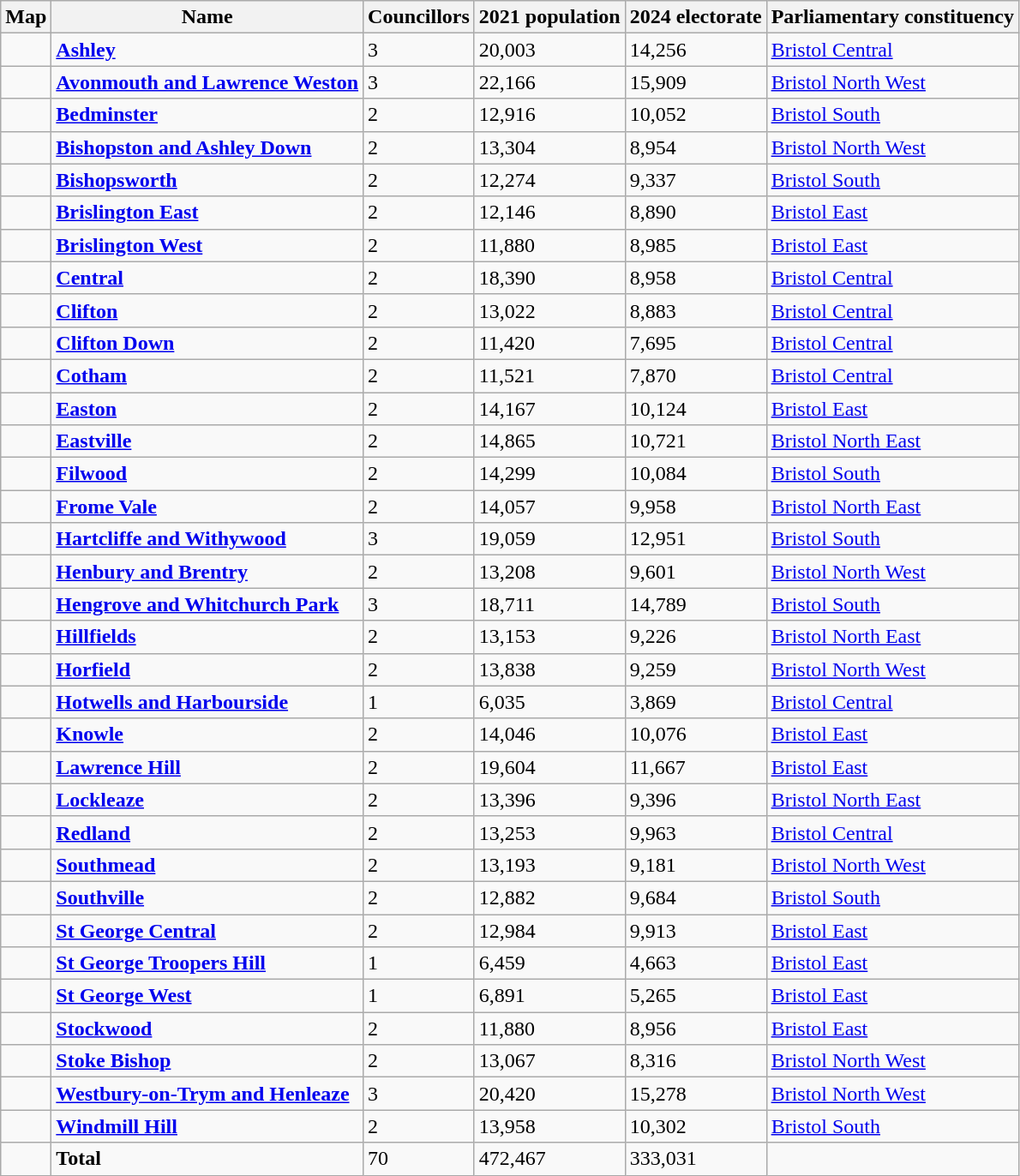<table class="wikitable sortable">
<tr>
<th>Map</th>
<th>Name</th>
<th>Councillors</th>
<th>2021 population</th>
<th>2024 electorate</th>
<th>Parliamentary constituency</th>
</tr>
<tr>
<td></td>
<td><strong><a href='#'>Ashley</a></strong></td>
<td>3</td>
<td>20,003</td>
<td>14,256</td>
<td><a href='#'>Bristol Central</a></td>
</tr>
<tr>
<td></td>
<td><strong><a href='#'>Avonmouth and Lawrence Weston</a></strong></td>
<td>3</td>
<td>22,166</td>
<td>15,909</td>
<td><a href='#'>Bristol North West</a></td>
</tr>
<tr>
<td></td>
<td><strong><a href='#'>Bedminster</a></strong></td>
<td>2</td>
<td>12,916</td>
<td>10,052</td>
<td><a href='#'>Bristol South</a></td>
</tr>
<tr>
<td></td>
<td><strong><a href='#'>Bishopston and Ashley Down</a></strong></td>
<td>2</td>
<td>13,304</td>
<td>8,954</td>
<td><a href='#'>Bristol North West</a></td>
</tr>
<tr>
<td></td>
<td><strong><a href='#'>Bishopsworth</a></strong></td>
<td>2</td>
<td>12,274</td>
<td>9,337</td>
<td><a href='#'>Bristol South</a></td>
</tr>
<tr>
<td></td>
<td><strong><a href='#'>Brislington East</a></strong></td>
<td>2</td>
<td>12,146</td>
<td>8,890</td>
<td><a href='#'>Bristol East</a></td>
</tr>
<tr>
<td></td>
<td><strong><a href='#'>Brislington West</a></strong></td>
<td>2</td>
<td>11,880</td>
<td>8,985</td>
<td><a href='#'>Bristol East</a></td>
</tr>
<tr>
<td></td>
<td><strong><a href='#'>Central</a></strong></td>
<td>2</td>
<td>18,390</td>
<td>8,958</td>
<td><a href='#'>Bristol Central</a></td>
</tr>
<tr>
<td></td>
<td><strong><a href='#'>Clifton</a></strong></td>
<td>2</td>
<td>13,022</td>
<td>8,883</td>
<td><a href='#'>Bristol Central</a></td>
</tr>
<tr>
<td></td>
<td><strong><a href='#'>Clifton Down</a></strong></td>
<td>2</td>
<td>11,420</td>
<td>7,695</td>
<td><a href='#'>Bristol Central</a></td>
</tr>
<tr>
<td></td>
<td><strong><a href='#'>Cotham</a></strong></td>
<td>2</td>
<td>11,521</td>
<td>7,870</td>
<td><a href='#'>Bristol Central</a></td>
</tr>
<tr>
<td></td>
<td><strong><a href='#'>Easton</a></strong></td>
<td>2</td>
<td>14,167</td>
<td>10,124</td>
<td><a href='#'>Bristol East</a></td>
</tr>
<tr>
<td></td>
<td><strong><a href='#'>Eastville</a></strong></td>
<td>2</td>
<td>14,865</td>
<td>10,721</td>
<td><a href='#'>Bristol North East</a></td>
</tr>
<tr>
<td></td>
<td><strong><a href='#'>Filwood</a></strong></td>
<td>2</td>
<td>14,299</td>
<td>10,084</td>
<td><a href='#'>Bristol South</a></td>
</tr>
<tr>
<td></td>
<td><strong><a href='#'>Frome Vale</a></strong></td>
<td>2</td>
<td>14,057</td>
<td>9,958</td>
<td><a href='#'>Bristol North East</a></td>
</tr>
<tr>
<td></td>
<td><strong><a href='#'>Hartcliffe and Withywood</a></strong></td>
<td>3</td>
<td>19,059</td>
<td>12,951</td>
<td><a href='#'>Bristol South</a></td>
</tr>
<tr>
<td></td>
<td><strong><a href='#'>Henbury and Brentry</a></strong></td>
<td>2</td>
<td>13,208</td>
<td>9,601</td>
<td><a href='#'>Bristol North West</a></td>
</tr>
<tr>
<td></td>
<td><strong><a href='#'>Hengrove and Whitchurch Park</a></strong></td>
<td>3</td>
<td>18,711</td>
<td>14,789</td>
<td><a href='#'>Bristol South</a></td>
</tr>
<tr>
<td></td>
<td><strong><a href='#'>Hillfields</a></strong></td>
<td>2</td>
<td>13,153</td>
<td>9,226</td>
<td><a href='#'>Bristol North East</a></td>
</tr>
<tr>
<td></td>
<td><strong><a href='#'>Horfield</a></strong></td>
<td>2</td>
<td>13,838</td>
<td>9,259</td>
<td><a href='#'>Bristol North West</a></td>
</tr>
<tr>
<td></td>
<td><strong><a href='#'>Hotwells and Harbourside</a></strong></td>
<td>1</td>
<td>6,035</td>
<td>3,869</td>
<td><a href='#'>Bristol Central</a></td>
</tr>
<tr>
<td></td>
<td><strong><a href='#'>Knowle</a></strong></td>
<td>2</td>
<td>14,046</td>
<td>10,076</td>
<td><a href='#'>Bristol East</a></td>
</tr>
<tr>
<td></td>
<td><strong><a href='#'>Lawrence Hill</a></strong></td>
<td>2</td>
<td>19,604</td>
<td>11,667</td>
<td><a href='#'>Bristol East</a></td>
</tr>
<tr>
<td></td>
<td><strong><a href='#'>Lockleaze</a></strong></td>
<td>2</td>
<td>13,396</td>
<td>9,396</td>
<td><a href='#'>Bristol North East</a></td>
</tr>
<tr>
<td></td>
<td><strong><a href='#'>Redland</a></strong></td>
<td>2</td>
<td>13,253</td>
<td>9,963</td>
<td><a href='#'>Bristol Central</a></td>
</tr>
<tr>
<td></td>
<td><strong><a href='#'>Southmead</a></strong></td>
<td>2</td>
<td>13,193</td>
<td>9,181</td>
<td><a href='#'>Bristol North West</a></td>
</tr>
<tr>
<td></td>
<td><strong><a href='#'>Southville</a></strong></td>
<td>2</td>
<td>12,882</td>
<td>9,684</td>
<td><a href='#'>Bristol South</a></td>
</tr>
<tr>
<td></td>
<td><strong><a href='#'>St George Central</a></strong></td>
<td>2</td>
<td>12,984</td>
<td>9,913</td>
<td><a href='#'>Bristol East</a></td>
</tr>
<tr>
<td></td>
<td><strong><a href='#'>St George Troopers Hill</a></strong></td>
<td>1</td>
<td>6,459</td>
<td>4,663</td>
<td><a href='#'>Bristol East</a></td>
</tr>
<tr>
<td></td>
<td><strong><a href='#'>St George West</a></strong></td>
<td>1</td>
<td>6,891</td>
<td>5,265</td>
<td><a href='#'>Bristol East</a></td>
</tr>
<tr>
<td></td>
<td><strong><a href='#'>Stockwood</a></strong></td>
<td>2</td>
<td>11,880</td>
<td>8,956</td>
<td><a href='#'>Bristol East</a></td>
</tr>
<tr>
<td></td>
<td><strong><a href='#'>Stoke Bishop</a></strong></td>
<td>2</td>
<td>13,067</td>
<td>8,316</td>
<td><a href='#'>Bristol North West</a></td>
</tr>
<tr>
<td></td>
<td><strong><a href='#'>Westbury-on-Trym and Henleaze</a></strong></td>
<td>3</td>
<td>20,420</td>
<td>15,278</td>
<td><a href='#'>Bristol North West</a></td>
</tr>
<tr>
<td></td>
<td><strong><a href='#'>Windmill Hill</a></strong></td>
<td>2</td>
<td>13,958</td>
<td>10,302</td>
<td><a href='#'>Bristol South</a></td>
</tr>
<tr>
<td></td>
<td><strong>Total</strong></td>
<td>70</td>
<td>472,467</td>
<td>333,031</td>
</tr>
</table>
